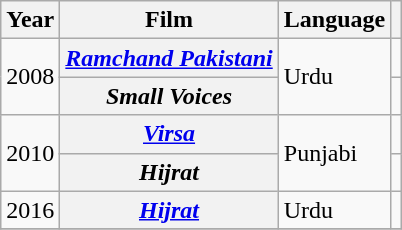<table class="wikitable sortable plainrowheaders">
<tr style="text-align:center;">
<th scope="col">Year</th>
<th scope="col">Film</th>
<th scope="col">Language</th>
<th></th>
</tr>
<tr>
<td rowspan="2">2008</td>
<th scope="row"><em><a href='#'>Ramchand Pakistani</a></em></th>
<td rowspan="2">Urdu</td>
<td></td>
</tr>
<tr>
<th scope="row"><em>Small Voices</em></th>
<td></td>
</tr>
<tr>
<td rowspan="2">2010</td>
<th scope="row"><em><a href='#'>Virsa</a></em></th>
<td rowspan="2">Punjabi</td>
<td></td>
</tr>
<tr>
<th scope="row"><em>Hijrat</em></th>
<td></td>
</tr>
<tr>
<td>2016</td>
<th scope="row"><em><a href='#'>Hijrat</a></em></th>
<td>Urdu</td>
<td></td>
</tr>
<tr>
</tr>
</table>
